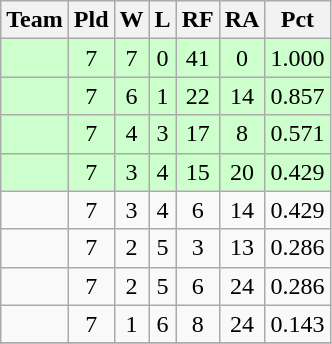<table class="wikitable">
<tr>
<th bgcolor="#efefef">Team</th>
<th bgcolor="#efefef">Pld</th>
<th bgcolor="#efefef">W</th>
<th bgcolor="#efefef">L</th>
<th bgcolor="#efefef">RF</th>
<th bgcolor="#efefef">RA</th>
<th bgcolor="#efefef">Pct</th>
</tr>
<tr align=center bgcolor="#ccffcc">
<td align=left></td>
<td>7</td>
<td>7</td>
<td>0</td>
<td>41</td>
<td>0</td>
<td>1.000</td>
</tr>
<tr align=center bgcolor="#ccffcc">
<td align=left></td>
<td>7</td>
<td>6</td>
<td>1</td>
<td>22</td>
<td>14</td>
<td>0.857</td>
</tr>
<tr align=center bgcolor="#ccffcc">
<td align=left></td>
<td>7</td>
<td>4</td>
<td>3</td>
<td>17</td>
<td>8</td>
<td>0.571</td>
</tr>
<tr align=center bgcolor="#ccffcc">
<td align=left></td>
<td>7</td>
<td>3</td>
<td>4</td>
<td>15</td>
<td>20</td>
<td>0.429</td>
</tr>
<tr align=center>
<td align=left></td>
<td>7</td>
<td>3</td>
<td>4</td>
<td>6</td>
<td>14</td>
<td>0.429</td>
</tr>
<tr align=center>
<td align=left></td>
<td>7</td>
<td>2</td>
<td>5</td>
<td>3</td>
<td>13</td>
<td>0.286</td>
</tr>
<tr align=center>
<td align=left></td>
<td>7</td>
<td>2</td>
<td>5</td>
<td>6</td>
<td>24</td>
<td>0.286</td>
</tr>
<tr align=center>
<td align=left></td>
<td>7</td>
<td>1</td>
<td>6</td>
<td>8</td>
<td>24</td>
<td>0.143</td>
</tr>
<tr>
</tr>
</table>
